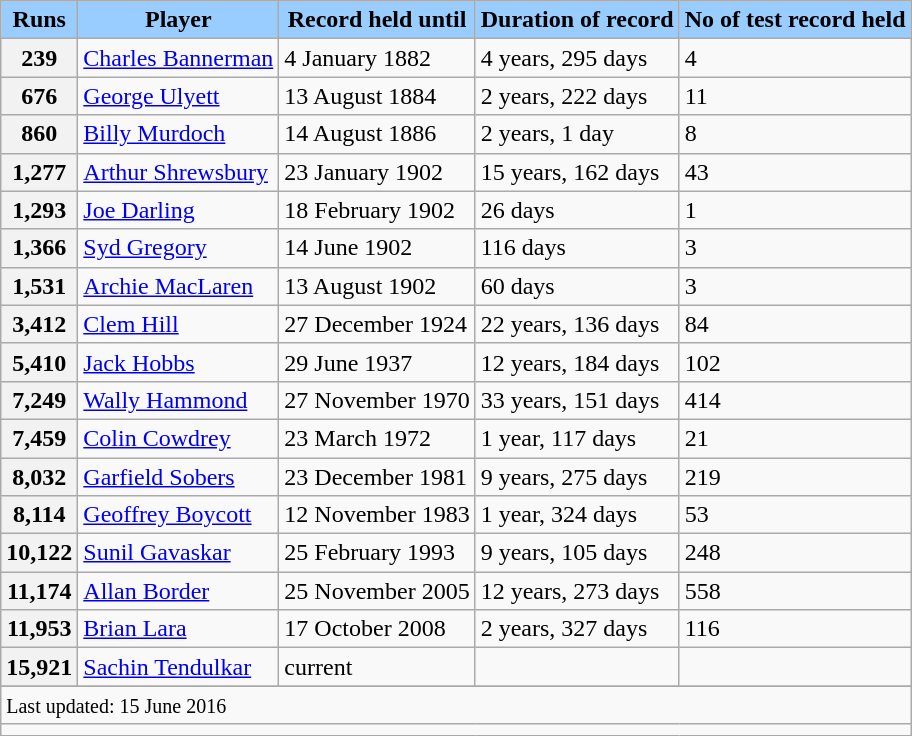<table class="wikitable sortable">
<tr style="background:#9cf; text-align:center;">
<td><strong>Runs</strong></td>
<td><strong>Player</strong></td>
<td><strong>Record held until</strong></td>
<td><strong>Duration of record</strong></td>
<td><strong>No of test record held</strong></td>
</tr>
<tr>
<th>239</th>
<td> <a href='#'>Charles Bannerman</a></td>
<td>4 January 1882</td>
<td>4 years, 295 days</td>
<td>4</td>
</tr>
<tr>
<th>676</th>
<td> <a href='#'>George Ulyett</a></td>
<td>13 August 1884</td>
<td>2 years, 222 days</td>
<td>11</td>
</tr>
<tr>
<th>860</th>
<td> <a href='#'>Billy Murdoch</a></td>
<td>14 August 1886</td>
<td>2 years, 1 day</td>
<td>8</td>
</tr>
<tr>
<th>1,277</th>
<td> <a href='#'>Arthur Shrewsbury</a></td>
<td>23 January 1902</td>
<td>15 years, 162 days</td>
<td>43</td>
</tr>
<tr>
<th>1,293</th>
<td> <a href='#'>Joe Darling</a></td>
<td>18 February 1902</td>
<td>26 days</td>
<td>1</td>
</tr>
<tr>
<th>1,366</th>
<td> <a href='#'>Syd Gregory</a></td>
<td>14 June 1902</td>
<td>116 days</td>
<td>3</td>
</tr>
<tr>
<th>1,531</th>
<td> <a href='#'>Archie MacLaren</a></td>
<td>13 August 1902</td>
<td>60 days</td>
<td>3</td>
</tr>
<tr>
<th>3,412</th>
<td> <a href='#'>Clem Hill</a></td>
<td>27 December 1924</td>
<td>22 years, 136 days</td>
<td>84</td>
</tr>
<tr>
<th>5,410</th>
<td> <a href='#'>Jack Hobbs</a></td>
<td>29 June 1937</td>
<td>12 years, 184 days</td>
<td>102</td>
</tr>
<tr>
<th>7,249</th>
<td> <a href='#'>Wally Hammond</a></td>
<td>27 November 1970</td>
<td>33 years, 151 days</td>
<td>414</td>
</tr>
<tr>
<th>7,459</th>
<td> <a href='#'>Colin Cowdrey</a></td>
<td>23 March 1972</td>
<td>1 year, 117 days</td>
<td>21</td>
</tr>
<tr>
<th>8,032</th>
<td> <a href='#'>Garfield Sobers</a></td>
<td>23 December 1981</td>
<td>9 years, 275 days</td>
<td>219</td>
</tr>
<tr>
<th>8,114</th>
<td> <a href='#'>Geoffrey Boycott</a></td>
<td>12 November 1983</td>
<td>1 year, 324 days</td>
<td>53</td>
</tr>
<tr>
<th>10,122</th>
<td> <a href='#'>Sunil Gavaskar</a></td>
<td>25 February 1993</td>
<td>9 years, 105 days</td>
<td>248</td>
</tr>
<tr>
<th>11,174</th>
<td> <a href='#'>Allan Border</a></td>
<td>25 November 2005</td>
<td>12 years, 273 days</td>
<td>558</td>
</tr>
<tr>
<th>11,953</th>
<td> <a href='#'>Brian Lara</a></td>
<td>17 October 2008</td>
<td>2 years, 327 days</td>
<td>116</td>
</tr>
<tr>
<th>15,921</th>
<td> <a href='#'>Sachin Tendulkar</a></td>
<td>current</td>
<td></td>
<td></td>
</tr>
<tr>
</tr>
<tr class=sortbottom>
<td colspan=5><small>Last updated: 15 June 2016</small></td>
</tr>
<tr>
<td colspan=5></td>
</tr>
</table>
